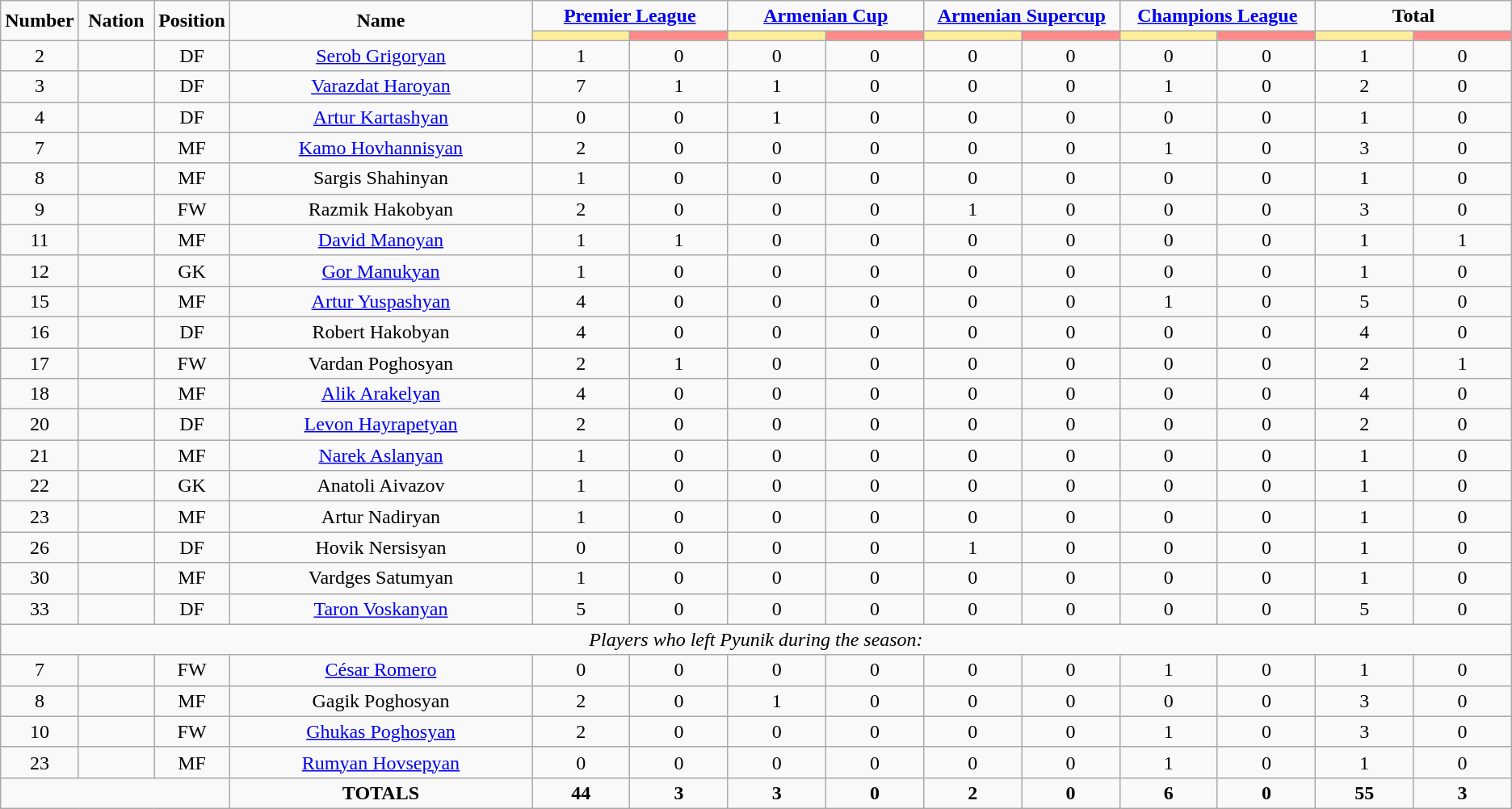<table class="wikitable" style="text-align:center;">
<tr>
<td rowspan="2"  style="width:5%; text-align:center;"><strong>Number</strong></td>
<td rowspan="2"  style="width:5%; text-align:center;"><strong>Nation</strong></td>
<td rowspan="2"  style="width:5%; text-align:center;"><strong>Position</strong></td>
<td rowspan="2"  style="width:20%; text-align:center;"><strong>Name</strong></td>
<td colspan="2" style="text-align:center;"><strong><a href='#'>Premier League</a></strong></td>
<td colspan="2" style="text-align:center;"><strong><a href='#'>Armenian Cup</a></strong></td>
<td colspan="2" style="text-align:center;"><strong><a href='#'>Armenian Supercup</a></strong></td>
<td colspan="2" style="text-align:center;"><strong><a href='#'>Champions League</a></strong></td>
<td colspan="2" style="text-align:center;"><strong>Total</strong></td>
</tr>
<tr>
<th style="width:60px; background:#fe9;"></th>
<th style="width:60px; background:#ff8888;"></th>
<th style="width:60px; background:#fe9;"></th>
<th style="width:60px; background:#ff8888;"></th>
<th style="width:60px; background:#fe9;"></th>
<th style="width:60px; background:#ff8888;"></th>
<th style="width:60px; background:#fe9;"></th>
<th style="width:60px; background:#ff8888;"></th>
<th style="width:60px; background:#fe9;"></th>
<th style="width:60px; background:#ff8888;"></th>
</tr>
<tr>
<td>2</td>
<td></td>
<td>DF</td>
<td><a href='#'>Serob Grigoryan</a></td>
<td>1</td>
<td>0</td>
<td>0</td>
<td>0</td>
<td>0</td>
<td>0</td>
<td>0</td>
<td>0</td>
<td>1</td>
<td>0</td>
</tr>
<tr>
<td>3</td>
<td></td>
<td>DF</td>
<td><a href='#'>Varazdat Haroyan</a></td>
<td>7</td>
<td>1</td>
<td>1</td>
<td>0</td>
<td>0</td>
<td>0</td>
<td>1</td>
<td>0</td>
<td>2</td>
<td>0</td>
</tr>
<tr>
<td>4</td>
<td></td>
<td>DF</td>
<td><a href='#'>Artur Kartashyan</a></td>
<td>0</td>
<td>0</td>
<td>1</td>
<td>0</td>
<td>0</td>
<td>0</td>
<td>0</td>
<td>0</td>
<td>1</td>
<td>0</td>
</tr>
<tr>
<td>7</td>
<td></td>
<td>MF</td>
<td><a href='#'>Kamo Hovhannisyan</a></td>
<td>2</td>
<td>0</td>
<td>0</td>
<td>0</td>
<td>0</td>
<td>0</td>
<td>1</td>
<td>0</td>
<td>3</td>
<td>0</td>
</tr>
<tr>
<td>8</td>
<td></td>
<td>MF</td>
<td>Sargis Shahinyan</td>
<td>1</td>
<td>0</td>
<td>0</td>
<td>0</td>
<td>0</td>
<td>0</td>
<td>0</td>
<td>0</td>
<td>1</td>
<td>0</td>
</tr>
<tr>
<td>9</td>
<td></td>
<td>FW</td>
<td>Razmik Hakobyan</td>
<td>2</td>
<td>0</td>
<td>0</td>
<td>0</td>
<td>1</td>
<td>0</td>
<td>0</td>
<td>0</td>
<td>3</td>
<td>0</td>
</tr>
<tr>
<td>11</td>
<td></td>
<td>MF</td>
<td><a href='#'>David Manoyan</a></td>
<td>1</td>
<td>1</td>
<td>0</td>
<td>0</td>
<td>0</td>
<td>0</td>
<td>0</td>
<td>0</td>
<td>1</td>
<td>1</td>
</tr>
<tr>
<td>12</td>
<td></td>
<td>GK</td>
<td><a href='#'>Gor Manukyan</a></td>
<td>1</td>
<td>0</td>
<td>0</td>
<td>0</td>
<td>0</td>
<td>0</td>
<td>0</td>
<td>0</td>
<td>1</td>
<td>0</td>
</tr>
<tr>
<td>15</td>
<td></td>
<td>MF</td>
<td><a href='#'>Artur Yuspashyan</a></td>
<td>4</td>
<td>0</td>
<td>0</td>
<td>0</td>
<td>0</td>
<td>0</td>
<td>1</td>
<td>0</td>
<td>5</td>
<td>0</td>
</tr>
<tr>
<td>16</td>
<td></td>
<td>DF</td>
<td>Robert Hakobyan</td>
<td>4</td>
<td>0</td>
<td>0</td>
<td>0</td>
<td>0</td>
<td>0</td>
<td>0</td>
<td>0</td>
<td>4</td>
<td>0</td>
</tr>
<tr>
<td>17</td>
<td></td>
<td>FW</td>
<td>Vardan Poghosyan</td>
<td>2</td>
<td>1</td>
<td>0</td>
<td>0</td>
<td>0</td>
<td>0</td>
<td>0</td>
<td>0</td>
<td>2</td>
<td>1</td>
</tr>
<tr>
<td>18</td>
<td></td>
<td>MF</td>
<td><a href='#'>Alik Arakelyan</a></td>
<td>4</td>
<td>0</td>
<td>0</td>
<td>0</td>
<td>0</td>
<td>0</td>
<td>0</td>
<td>0</td>
<td>4</td>
<td>0</td>
</tr>
<tr>
<td>20</td>
<td></td>
<td>DF</td>
<td><a href='#'>Levon Hayrapetyan</a></td>
<td>2</td>
<td>0</td>
<td>0</td>
<td>0</td>
<td>0</td>
<td>0</td>
<td>0</td>
<td>0</td>
<td>2</td>
<td>0</td>
</tr>
<tr>
<td>21</td>
<td></td>
<td>MF</td>
<td><a href='#'>Narek Aslanyan</a></td>
<td>1</td>
<td>0</td>
<td>0</td>
<td>0</td>
<td>0</td>
<td>0</td>
<td>0</td>
<td>0</td>
<td>1</td>
<td>0</td>
</tr>
<tr>
<td>22</td>
<td></td>
<td>GK</td>
<td>Anatoli Aivazov</td>
<td>1</td>
<td>0</td>
<td>0</td>
<td>0</td>
<td>0</td>
<td>0</td>
<td>0</td>
<td>0</td>
<td>1</td>
<td>0</td>
</tr>
<tr>
<td>23</td>
<td></td>
<td>MF</td>
<td>Artur Nadiryan</td>
<td>1</td>
<td>0</td>
<td>0</td>
<td>0</td>
<td>0</td>
<td>0</td>
<td>0</td>
<td>0</td>
<td>1</td>
<td>0</td>
</tr>
<tr>
<td>26</td>
<td></td>
<td>DF</td>
<td>Hovik Nersisyan</td>
<td>0</td>
<td>0</td>
<td>0</td>
<td>0</td>
<td>1</td>
<td>0</td>
<td>0</td>
<td>0</td>
<td>1</td>
<td>0</td>
</tr>
<tr>
<td>30</td>
<td></td>
<td>MF</td>
<td>Vardges Satumyan</td>
<td>1</td>
<td>0</td>
<td>0</td>
<td>0</td>
<td>0</td>
<td>0</td>
<td>0</td>
<td>0</td>
<td>1</td>
<td>0</td>
</tr>
<tr>
<td>33</td>
<td></td>
<td>DF</td>
<td><a href='#'>Taron Voskanyan</a></td>
<td>5</td>
<td>0</td>
<td>0</td>
<td>0</td>
<td>0</td>
<td>0</td>
<td>0</td>
<td>0</td>
<td>5</td>
<td>0</td>
</tr>
<tr>
<td colspan="14"><em>Players who left Pyunik during the season:</em></td>
</tr>
<tr>
<td>7</td>
<td></td>
<td>FW</td>
<td><a href='#'>César Romero</a></td>
<td>0</td>
<td>0</td>
<td>0</td>
<td>0</td>
<td>0</td>
<td>0</td>
<td>1</td>
<td>0</td>
<td>1</td>
<td>0</td>
</tr>
<tr>
<td>8</td>
<td></td>
<td>MF</td>
<td>Gagik Poghosyan</td>
<td>2</td>
<td>0</td>
<td>1</td>
<td>0</td>
<td>0</td>
<td>0</td>
<td>0</td>
<td>0</td>
<td>3</td>
<td>0</td>
</tr>
<tr>
<td>10</td>
<td></td>
<td>FW</td>
<td><a href='#'>Ghukas Poghosyan</a></td>
<td>2</td>
<td>0</td>
<td>0</td>
<td>0</td>
<td>0</td>
<td>0</td>
<td>1</td>
<td>0</td>
<td>3</td>
<td>0</td>
</tr>
<tr>
<td>23</td>
<td></td>
<td>MF</td>
<td><a href='#'>Rumyan Hovsepyan</a></td>
<td>0</td>
<td>0</td>
<td>0</td>
<td>0</td>
<td>0</td>
<td>0</td>
<td>1</td>
<td>0</td>
<td>1</td>
<td>0</td>
</tr>
<tr>
<td colspan="3"></td>
<td><strong>TOTALS</strong></td>
<td><strong>44</strong></td>
<td><strong>3</strong></td>
<td><strong>3</strong></td>
<td><strong>0</strong></td>
<td><strong>2</strong></td>
<td><strong>0</strong></td>
<td><strong>6</strong></td>
<td><strong>0</strong></td>
<td><strong>55</strong></td>
<td><strong>3</strong></td>
</tr>
</table>
